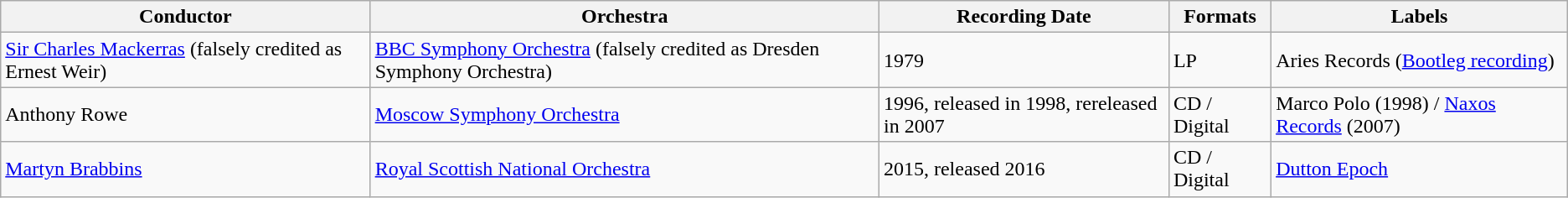<table class="wikitable">
<tr>
<th>Conductor</th>
<th>Orchestra</th>
<th>Recording Date</th>
<th>Formats</th>
<th>Labels</th>
</tr>
<tr>
<td><a href='#'>Sir Charles Mackerras</a> (falsely credited as Ernest Weir)</td>
<td><a href='#'>BBC Symphony Orchestra</a> (falsely credited as Dresden Symphony Orchestra)</td>
<td>1979</td>
<td>LP</td>
<td>Aries Records (<a href='#'>Bootleg recording</a>)</td>
</tr>
<tr>
<td>Anthony Rowe</td>
<td><a href='#'>Moscow Symphony Orchestra</a></td>
<td>1996, released in 1998, rereleased in 2007</td>
<td>CD / Digital</td>
<td>Marco Polo (1998) / <a href='#'>Naxos Records</a> (2007)</td>
</tr>
<tr>
<td><a href='#'>Martyn Brabbins</a></td>
<td><a href='#'>Royal Scottish National Orchestra</a></td>
<td>2015, released 2016</td>
<td>CD / Digital</td>
<td><a href='#'>Dutton Epoch</a></td>
</tr>
</table>
